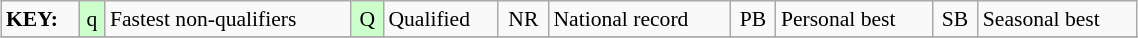<table class="wikitable" style="margin:0.5em auto; font-size:90%;position:relative;" width=60%>
<tr>
<td><strong>KEY:</strong></td>
<td bgcolor=ccffcc align=center>q</td>
<td>Fastest non-qualifiers</td>
<td bgcolor=ccffcc align=center>Q</td>
<td>Qualified</td>
<td align=center>NR</td>
<td>National record</td>
<td align=center>PB</td>
<td>Personal best</td>
<td align=center>SB</td>
<td>Seasonal best</td>
</tr>
<tr>
</tr>
</table>
